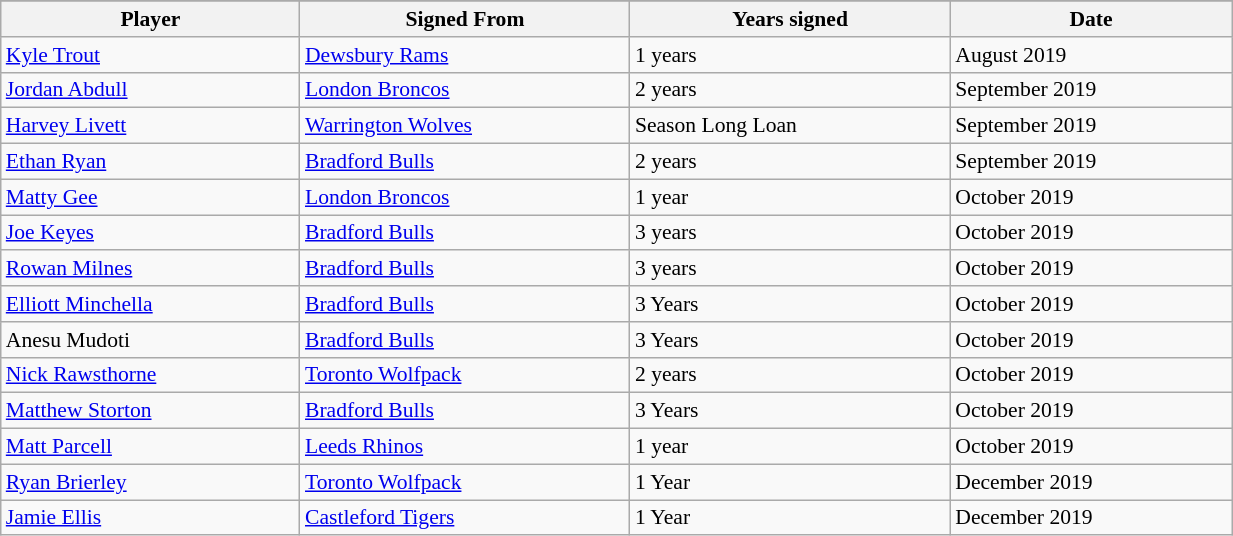<table class="wikitable" width="65%" style="font-size:90%">
<tr bgcolor="#efefef">
</tr>
<tr>
<th>Player</th>
<th>Signed From</th>
<th>Years signed</th>
<th>Date</th>
</tr>
<tr>
<td> <a href='#'>Kyle Trout</a></td>
<td><a href='#'>Dewsbury Rams</a></td>
<td>1 years</td>
<td>August 2019</td>
</tr>
<tr>
<td> <a href='#'>Jordan Abdull</a></td>
<td><a href='#'>London Broncos</a></td>
<td>2 years</td>
<td>September 2019</td>
</tr>
<tr>
<td> <a href='#'>Harvey Livett</a></td>
<td><a href='#'>Warrington Wolves</a></td>
<td>Season Long Loan</td>
<td>September 2019</td>
</tr>
<tr>
<td> <a href='#'>Ethan Ryan</a></td>
<td><a href='#'>Bradford Bulls</a></td>
<td>2 years</td>
<td>September 2019</td>
</tr>
<tr>
<td> <a href='#'>Matty Gee</a></td>
<td><a href='#'>London Broncos</a></td>
<td>1 year</td>
<td>October 2019</td>
</tr>
<tr>
<td> <a href='#'>Joe Keyes</a></td>
<td><a href='#'>Bradford Bulls</a></td>
<td>3 years</td>
<td>October 2019</td>
</tr>
<tr>
<td> <a href='#'>Rowan Milnes</a></td>
<td><a href='#'>Bradford Bulls</a></td>
<td>3 years</td>
<td>October 2019</td>
</tr>
<tr>
<td> <a href='#'>Elliott Minchella</a></td>
<td><a href='#'>Bradford Bulls</a></td>
<td>3 Years</td>
<td>October 2019</td>
</tr>
<tr>
<td>Anesu Mudoti</td>
<td><a href='#'>Bradford Bulls</a></td>
<td>3 Years</td>
<td>October 2019</td>
</tr>
<tr>
<td> <a href='#'>Nick Rawsthorne</a></td>
<td><a href='#'>Toronto Wolfpack</a></td>
<td>2 years</td>
<td>October 2019</td>
</tr>
<tr>
<td> <a href='#'>Matthew Storton</a></td>
<td><a href='#'>Bradford Bulls</a></td>
<td>3 Years</td>
<td>October 2019</td>
</tr>
<tr>
<td> <a href='#'>Matt Parcell</a></td>
<td><a href='#'>Leeds Rhinos</a></td>
<td>1 year</td>
<td>October 2019</td>
</tr>
<tr>
<td> <a href='#'>Ryan Brierley</a></td>
<td><a href='#'>Toronto Wolfpack</a></td>
<td>1 Year</td>
<td>December 2019</td>
</tr>
<tr>
<td> <a href='#'>Jamie Ellis</a></td>
<td><a href='#'>Castleford Tigers</a></td>
<td>1 Year</td>
<td>December 2019</td>
</tr>
</table>
